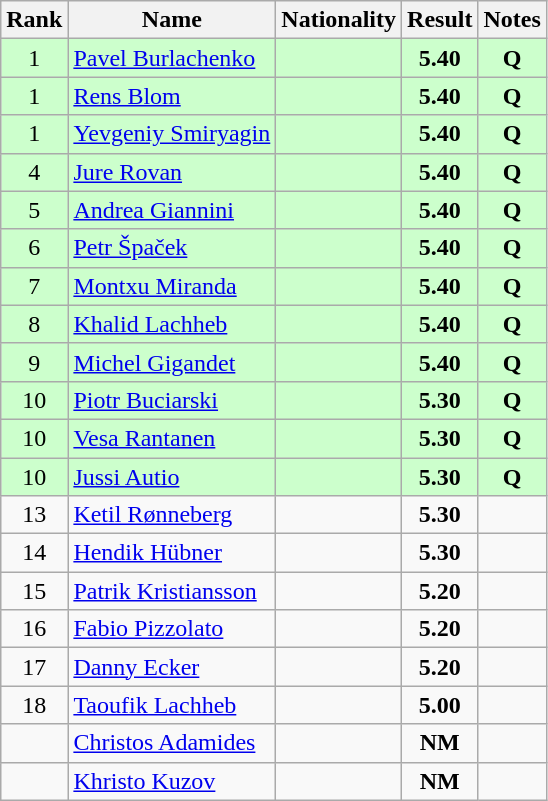<table class="wikitable sortable" style="text-align:center">
<tr>
<th>Rank</th>
<th>Name</th>
<th>Nationality</th>
<th>Result</th>
<th>Notes</th>
</tr>
<tr bgcolor=ccffcc>
<td>1</td>
<td align=left><a href='#'>Pavel Burlachenko</a></td>
<td align=left></td>
<td><strong>5.40</strong></td>
<td><strong>Q</strong></td>
</tr>
<tr bgcolor=ccffcc>
<td>1</td>
<td align=left><a href='#'>Rens Blom</a></td>
<td align=left></td>
<td><strong>5.40</strong></td>
<td><strong>Q</strong></td>
</tr>
<tr bgcolor=ccffcc>
<td>1</td>
<td align=left><a href='#'>Yevgeniy Smiryagin</a></td>
<td align=left></td>
<td><strong>5.40</strong></td>
<td><strong>Q</strong></td>
</tr>
<tr bgcolor=ccffcc>
<td>4</td>
<td align=left><a href='#'>Jure Rovan</a></td>
<td align=left></td>
<td><strong>5.40</strong></td>
<td><strong>Q</strong></td>
</tr>
<tr bgcolor=ccffcc>
<td>5</td>
<td align=left><a href='#'>Andrea Giannini</a></td>
<td align=left></td>
<td><strong>5.40</strong></td>
<td><strong>Q</strong></td>
</tr>
<tr bgcolor=ccffcc>
<td>6</td>
<td align=left><a href='#'>Petr Špaček</a></td>
<td align=left></td>
<td><strong>5.40</strong></td>
<td><strong>Q</strong></td>
</tr>
<tr bgcolor=ccffcc>
<td>7</td>
<td align=left><a href='#'>Montxu Miranda</a></td>
<td align=left></td>
<td><strong>5.40</strong></td>
<td><strong>Q</strong></td>
</tr>
<tr bgcolor=ccffcc>
<td>8</td>
<td align=left><a href='#'>Khalid Lachheb</a></td>
<td align=left></td>
<td><strong>5.40</strong></td>
<td><strong>Q</strong></td>
</tr>
<tr bgcolor=ccffcc>
<td>9</td>
<td align=left><a href='#'>Michel Gigandet</a></td>
<td align=left></td>
<td><strong>5.40</strong></td>
<td><strong>Q</strong></td>
</tr>
<tr bgcolor=ccffcc>
<td>10</td>
<td align=left><a href='#'>Piotr Buciarski</a></td>
<td align=left></td>
<td><strong>5.30</strong></td>
<td><strong>Q</strong></td>
</tr>
<tr bgcolor=ccffcc>
<td>10</td>
<td align=left><a href='#'>Vesa Rantanen</a></td>
<td align=left></td>
<td><strong>5.30</strong></td>
<td><strong>Q</strong></td>
</tr>
<tr bgcolor=ccffcc>
<td>10</td>
<td align=left><a href='#'>Jussi Autio</a></td>
<td align=left></td>
<td><strong>5.30</strong></td>
<td><strong>Q</strong></td>
</tr>
<tr>
<td>13</td>
<td align=left><a href='#'>Ketil Rønneberg</a></td>
<td align=left></td>
<td><strong>5.30</strong></td>
<td></td>
</tr>
<tr>
<td>14</td>
<td align=left><a href='#'>Hendik Hübner</a></td>
<td align=left></td>
<td><strong>5.30</strong></td>
<td></td>
</tr>
<tr>
<td>15</td>
<td align=left><a href='#'>Patrik Kristiansson</a></td>
<td align=left></td>
<td><strong>5.20</strong></td>
<td></td>
</tr>
<tr>
<td>16</td>
<td align=left><a href='#'>Fabio Pizzolato</a></td>
<td align=left></td>
<td><strong>5.20</strong></td>
<td></td>
</tr>
<tr>
<td>17</td>
<td align=left><a href='#'>Danny Ecker</a></td>
<td align=left></td>
<td><strong>5.20</strong></td>
<td></td>
</tr>
<tr>
<td>18</td>
<td align=left><a href='#'>Taoufik Lachheb</a></td>
<td align=left></td>
<td><strong>5.00</strong></td>
<td></td>
</tr>
<tr>
<td></td>
<td align=left><a href='#'>Christos Adamides</a></td>
<td align=left></td>
<td><strong>NM</strong></td>
<td></td>
</tr>
<tr>
<td></td>
<td align=left><a href='#'>Khristo Kuzov</a></td>
<td align=left></td>
<td><strong>NM</strong></td>
<td></td>
</tr>
</table>
